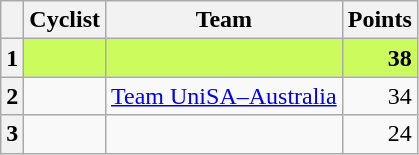<table class="wikitable">
<tr>
<th></th>
<th>Cyclist</th>
<th>Team</th>
<th>Points</th>
</tr>
<tr bgcolor="#CCFB5D">
<th>1</th>
<td><strong></strong></td>
<td><strong></strong></td>
<td align="right"><strong>38</strong></td>
</tr>
<tr>
<th>2</th>
<td></td>
<td><a href='#'>Team UniSA–Australia</a></td>
<td align="right">34</td>
</tr>
<tr>
<th>3</th>
<td></td>
<td></td>
<td align="right">24</td>
</tr>
</table>
